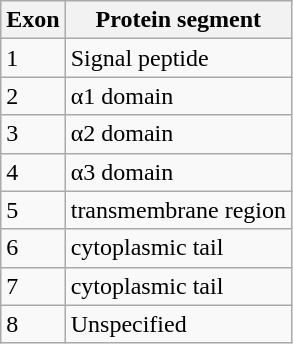<table class="wikitable">
<tr>
<th>Exon</th>
<th>Protein segment</th>
</tr>
<tr>
<td>1</td>
<td>Signal peptide</td>
</tr>
<tr>
<td>2</td>
<td>α1 domain</td>
</tr>
<tr>
<td>3</td>
<td>α2 domain</td>
</tr>
<tr>
<td>4</td>
<td>α3 domain</td>
</tr>
<tr>
<td>5</td>
<td>transmembrane region</td>
</tr>
<tr>
<td>6</td>
<td>cytoplasmic tail</td>
</tr>
<tr>
<td>7</td>
<td>cytoplasmic tail</td>
</tr>
<tr>
<td>8</td>
<td>Unspecified</td>
</tr>
</table>
